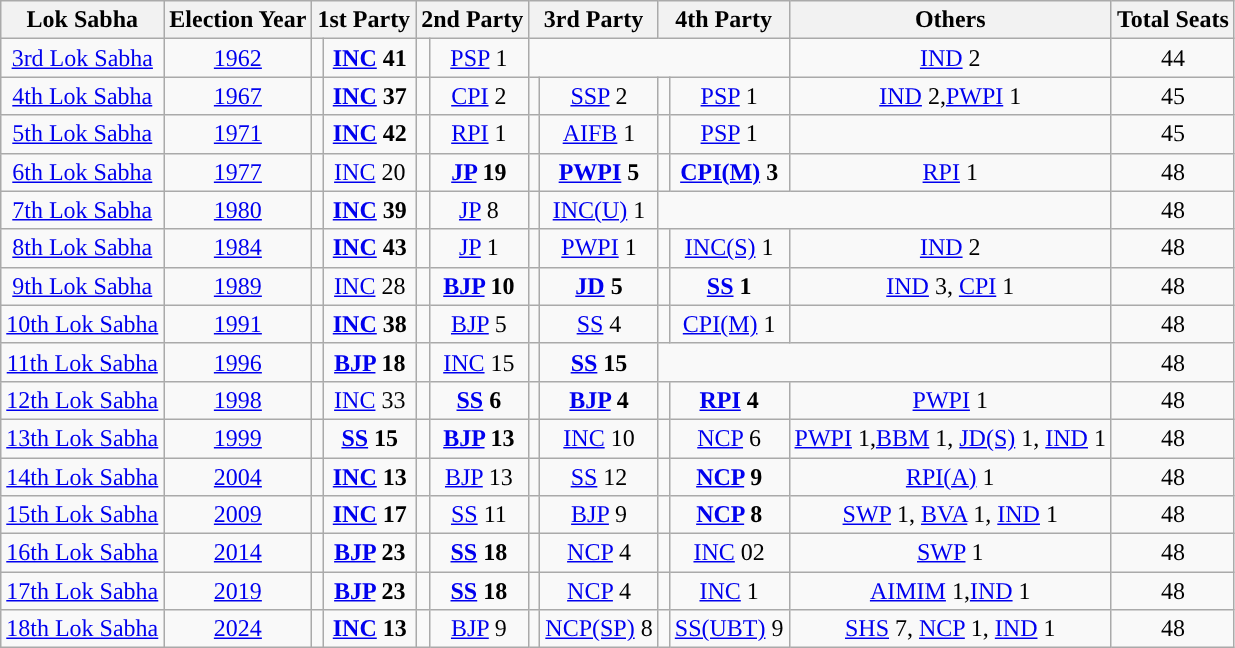<table class="wikitable" style="text-align:center">
<tr>
<th>Lok Sabha</th>
<th>Election Year</th>
<th colspan="2">1st Party</th>
<th colspan="2">2nd Party</th>
<th colspan="2">3rd Party</th>
<th colspan="2">4th Party</th>
<th>Others</th>
<th>Total Seats</th>
</tr>
<tr>
<td><a href='#'>3rd Lok Sabha</a></td>
<td><a href='#'>1962</a></td>
<td style="background-color: "></td>
<td><strong><a href='#'>INC</a> 41</strong></td>
<td style="background-color:"></td>
<td><a href='#'>PSP</a> 1</td>
<td colspan =4></td>
<td><a href='#'>IND</a> 2</td>
<td>44</td>
</tr>
<tr>
<td><a href='#'>4th Lok Sabha</a></td>
<td><a href='#'>1967</a></td>
<td style="background-color: "></td>
<td><strong><a href='#'>INC</a> 37</strong></td>
<td style="background-color:"></td>
<td><a href='#'>CPI</a> 2</td>
<td style="background-color:"></td>
<td><a href='#'>SSP</a> 2</td>
<td style="background-color:"></td>
<td><a href='#'>PSP</a> 1</td>
<td><a href='#'>IND</a> 2,<a href='#'>PWPI</a> 1</td>
<td>45</td>
</tr>
<tr>
<td><a href='#'>5th Lok Sabha</a></td>
<td><a href='#'>1971</a></td>
<td style="background-color: "></td>
<td><strong><a href='#'>INC</a> 42</strong></td>
<td style="background-color:"></td>
<td><a href='#'>RPI</a> 1</td>
<td style="background-color:"></td>
<td><a href='#'>AIFB</a> 1</td>
<td style="background-color:"></td>
<td><a href='#'>PSP</a> 1</td>
<td colsapn=2></td>
<td>45</td>
</tr>
<tr>
<td><a href='#'>6th Lok Sabha</a></td>
<td><a href='#'>1977</a></td>
<td style="background-color: "></td>
<td><a href='#'>INC</a> 20</td>
<td style="background-color:"></td>
<td><strong><a href='#'>JP</a> 19</strong></td>
<td style="background-color:"></td>
<td><strong><a href='#'>PWPI</a> 5</strong></td>
<td style="background-color:"></td>
<td><strong><a href='#'>CPI(M)</a> 3</strong></td>
<td><a href='#'>RPI</a> 1</td>
<td>48</td>
</tr>
<tr>
<td><a href='#'>7th Lok Sabha</a></td>
<td><a href='#'>1980</a></td>
<td style="background-color: "></td>
<td><strong><a href='#'>INC</a> 39</strong></td>
<td style="background-color:"></td>
<td><a href='#'>JP</a> 8</td>
<td style="background-color:"></td>
<td><a href='#'>INC(U)</a> 1</td>
<td colspan=3></td>
<td>48</td>
</tr>
<tr>
<td><a href='#'>8th Lok Sabha</a></td>
<td><a href='#'>1984</a></td>
<td style="background-color: "></td>
<td><strong><a href='#'>INC</a> 43</strong></td>
<td style="background-color:"></td>
<td><a href='#'>JP</a> 1</td>
<td style="background-color:"></td>
<td><a href='#'>PWPI</a> 1</td>
<td style="background-color:"></td>
<td><a href='#'>INC(S)</a> 1</td>
<td><a href='#'>IND</a> 2</td>
<td>48</td>
</tr>
<tr>
<td><a href='#'>9th Lok Sabha</a></td>
<td><a href='#'>1989</a></td>
<td style="background-color: "></td>
<td><a href='#'>INC</a> 28</td>
<td style="background-color:"></td>
<td><strong><a href='#'>BJP</a> 10</strong></td>
<td style="background-color:"></td>
<td><strong><a href='#'>JD</a> 5</strong></td>
<td style="background-color:"></td>
<td><strong><a href='#'>SS</a> 1</strong></td>
<td><a href='#'>IND</a> 3, <a href='#'>CPI</a> 1</td>
<td>48</td>
</tr>
<tr>
<td><a href='#'>10th Lok Sabha</a></td>
<td><a href='#'>1991</a></td>
<td style="background-color: "></td>
<td><strong><a href='#'>INC</a> 38</strong></td>
<td style="background-color:"></td>
<td><a href='#'>BJP</a> 5</td>
<td style="background-color:"></td>
<td><a href='#'>SS</a> 4</td>
<td style="background-color:"></td>
<td><a href='#'>CPI(M)</a> 1</td>
<td></td>
<td>48</td>
</tr>
<tr>
<td><a href='#'>11th Lok Sabha</a></td>
<td><a href='#'>1996</a></td>
<td style="background-color:"></td>
<td><strong><a href='#'>BJP</a> 18</strong></td>
<td style="background-color: "></td>
<td><a href='#'>INC</a> 15</td>
<td style="background-color:"></td>
<td><strong><a href='#'>SS</a> 15</strong></td>
<td colspan=3></td>
<td>48</td>
</tr>
<tr>
<td><a href='#'>12th Lok Sabha</a></td>
<td><a href='#'>1998</a></td>
<td style="background-color: "></td>
<td><a href='#'>INC</a> 33</td>
<td style="background-color:"></td>
<td><strong><a href='#'>SS</a> 6</strong></td>
<td style="background-color:"></td>
<td><strong><a href='#'>BJP</a> 4</strong></td>
<td style="background-color:"></td>
<td><strong><a href='#'>RPI</a> 4</strong></td>
<td><a href='#'>PWPI</a> 1</td>
<td>48</td>
</tr>
<tr>
<td><a href='#'>13th Lok Sabha</a></td>
<td><a href='#'>1999</a></td>
<td style="background-color:"></td>
<td><strong><a href='#'>SS</a> 15</strong></td>
<td style="background-color:"></td>
<td><strong><a href='#'>BJP</a> 13</strong></td>
<td style="background-color: "></td>
<td><a href='#'>INC</a> 10</td>
<td style="background-color: "></td>
<td><a href='#'>NCP</a> 6</td>
<td><a href='#'>PWPI</a> 1,<a href='#'>BBM</a> 1, <a href='#'>JD(S)</a> 1, <a href='#'>IND</a> 1</td>
<td>48</td>
</tr>
<tr>
<td><a href='#'>14th Lok Sabha</a></td>
<td><a href='#'>2004</a></td>
<td style="background-color: "></td>
<td><strong><a href='#'>INC</a> 13</strong></td>
<td style="background-color:"></td>
<td><a href='#'>BJP</a> 13</td>
<td style="background-color:"></td>
<td><a href='#'>SS</a> 12</td>
<td style="background-color: "></td>
<td><strong><a href='#'>NCP</a> 9</strong></td>
<td><a href='#'>RPI(A)</a> 1</td>
<td>48</td>
</tr>
<tr>
<td><a href='#'>15th Lok Sabha</a></td>
<td><a href='#'>2009</a></td>
<td style="background-color: "></td>
<td><strong><a href='#'>INC</a> 17</strong></td>
<td style="background-color:"></td>
<td><a href='#'>SS</a> 11</td>
<td style="background-color:"></td>
<td><a href='#'>BJP</a> 9</td>
<td style="background-color: "></td>
<td><strong><a href='#'>NCP</a> 8</strong></td>
<td><a href='#'>SWP</a> 1, <a href='#'>BVA</a> 1, <a href='#'>IND</a> 1</td>
<td>48</td>
</tr>
<tr>
<td><a href='#'>16th Lok Sabha</a></td>
<td><a href='#'>2014</a></td>
<td style="background-color:"></td>
<td><strong><a href='#'>BJP</a> 23</strong></td>
<td style="background-color:"></td>
<td><strong><a href='#'>SS</a> 18</strong></td>
<td style="background-color: "></td>
<td><a href='#'>NCP</a> 4</td>
<td style="background-color: "></td>
<td><a href='#'>INC</a> 02</td>
<td><a href='#'>SWP</a> 1</td>
<td>48</td>
</tr>
<tr>
<td><a href='#'>17th Lok Sabha</a></td>
<td><a href='#'>2019</a></td>
<td style="background-color:"></td>
<td><strong><a href='#'>BJP</a> 23</strong></td>
<td style="background-color:"></td>
<td><strong><a href='#'>SS</a> 18</strong></td>
<td style="background-color: "></td>
<td><a href='#'>NCP</a> 4</td>
<td style="background-color: "></td>
<td><a href='#'>INC</a> 1</td>
<td><a href='#'>AIMIM</a> 1,<a href='#'>IND</a> 1</td>
<td>48</td>
</tr>
<tr>
<td><a href='#'>18th Lok Sabha</a></td>
<td><a href='#'>2024</a></td>
<td style="background-color: "></td>
<td><strong><a href='#'>INC</a> 13</strong></td>
<td style="background-color:"></td>
<td><a href='#'>BJP</a> 9</td>
<td style="background-color: "></td>
<td><a href='#'>NCP(SP)</a> 8</td>
<td style="background-color:"></td>
<td><a href='#'>SS(UBT)</a> 9</td>
<td><a href='#'>SHS</a> 7, <a href='#'>NCP</a> 1, <a href='#'>IND</a> 1</td>
<td>48</td>
</tr>
</table>
